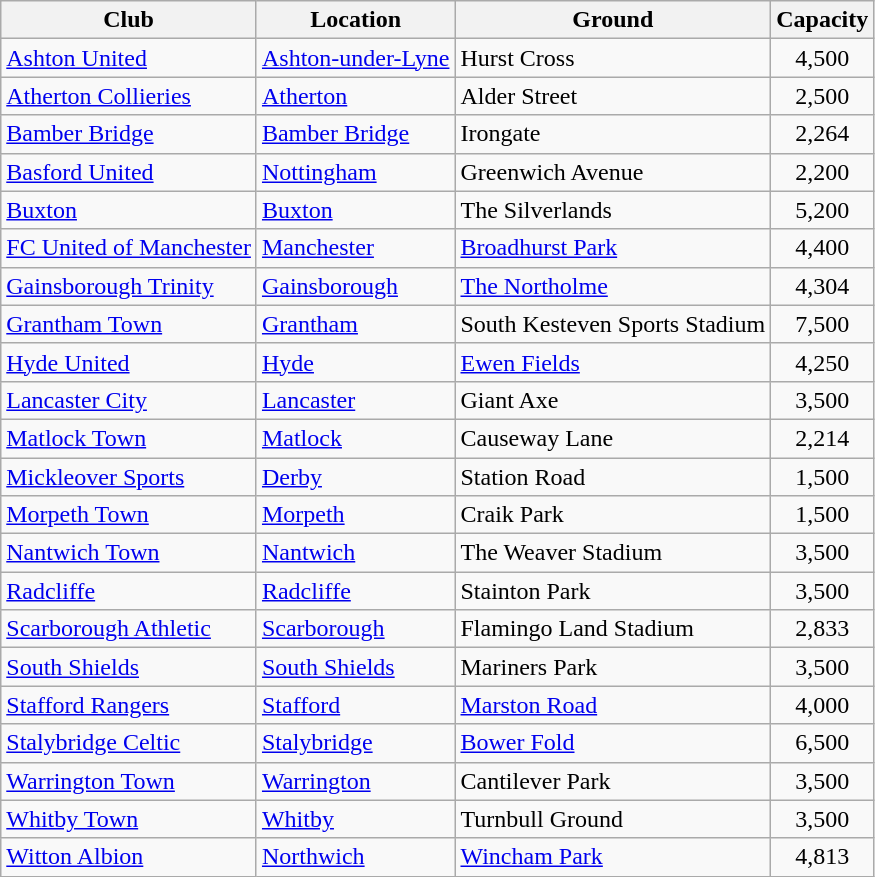<table class="wikitable sortable">
<tr>
<th>Club</th>
<th>Location</th>
<th>Ground</th>
<th>Capacity</th>
</tr>
<tr>
<td><a href='#'>Ashton United</a></td>
<td><a href='#'>Ashton-under-Lyne</a></td>
<td>Hurst Cross</td>
<td align="center">4,500</td>
</tr>
<tr>
<td><a href='#'>Atherton Collieries</a></td>
<td><a href='#'>Atherton</a></td>
<td>Alder Street</td>
<td align="center">2,500</td>
</tr>
<tr>
<td><a href='#'>Bamber Bridge</a></td>
<td><a href='#'>Bamber Bridge</a></td>
<td>Irongate</td>
<td align="center">2,264</td>
</tr>
<tr>
<td><a href='#'>Basford United</a></td>
<td><a href='#'>Nottingham</a> </td>
<td>Greenwich Avenue</td>
<td align="center">2,200</td>
</tr>
<tr>
<td><a href='#'>Buxton</a></td>
<td><a href='#'>Buxton</a></td>
<td>The Silverlands</td>
<td align="center">5,200</td>
</tr>
<tr>
<td><a href='#'>FC United of Manchester</a></td>
<td><a href='#'>Manchester</a> </td>
<td><a href='#'>Broadhurst Park</a></td>
<td align="center">4,400</td>
</tr>
<tr>
<td><a href='#'>Gainsborough Trinity</a></td>
<td><a href='#'>Gainsborough</a></td>
<td><a href='#'>The Northolme</a></td>
<td align="center">4,304</td>
</tr>
<tr>
<td><a href='#'>Grantham Town</a></td>
<td><a href='#'>Grantham</a></td>
<td>South Kesteven Sports Stadium</td>
<td align="center">7,500</td>
</tr>
<tr>
<td><a href='#'>Hyde United</a></td>
<td><a href='#'>Hyde</a></td>
<td><a href='#'>Ewen Fields</a></td>
<td align="center">4,250</td>
</tr>
<tr>
<td><a href='#'>Lancaster City</a></td>
<td><a href='#'>Lancaster</a></td>
<td>Giant Axe</td>
<td align="center">3,500</td>
</tr>
<tr>
<td><a href='#'>Matlock Town</a></td>
<td><a href='#'>Matlock</a></td>
<td>Causeway Lane</td>
<td align="center">2,214</td>
</tr>
<tr>
<td><a href='#'>Mickleover Sports</a></td>
<td><a href='#'>Derby</a> </td>
<td>Station Road</td>
<td align="center">1,500</td>
</tr>
<tr>
<td><a href='#'>Morpeth Town</a></td>
<td><a href='#'>Morpeth</a></td>
<td>Craik Park</td>
<td align="center">1,500</td>
</tr>
<tr>
<td><a href='#'>Nantwich Town</a></td>
<td><a href='#'>Nantwich</a></td>
<td>The Weaver Stadium</td>
<td align="center">3,500</td>
</tr>
<tr>
<td><a href='#'>Radcliffe</a></td>
<td><a href='#'>Radcliffe</a></td>
<td>Stainton Park</td>
<td align="center">3,500</td>
</tr>
<tr>
<td><a href='#'>Scarborough Athletic</a></td>
<td><a href='#'>Scarborough</a></td>
<td>Flamingo Land Stadium</td>
<td align="center">2,833</td>
</tr>
<tr>
<td><a href='#'>South Shields</a></td>
<td><a href='#'>South Shields</a></td>
<td>Mariners Park</td>
<td align="center">3,500</td>
</tr>
<tr>
<td><a href='#'>Stafford Rangers</a></td>
<td><a href='#'>Stafford</a></td>
<td><a href='#'>Marston Road</a></td>
<td align="center">4,000</td>
</tr>
<tr>
<td><a href='#'>Stalybridge Celtic</a></td>
<td><a href='#'>Stalybridge</a></td>
<td><a href='#'>Bower Fold</a></td>
<td align="center">6,500</td>
</tr>
<tr>
<td><a href='#'>Warrington Town</a></td>
<td><a href='#'>Warrington</a></td>
<td>Cantilever Park</td>
<td align="center">3,500</td>
</tr>
<tr>
<td><a href='#'>Whitby Town</a></td>
<td><a href='#'>Whitby</a></td>
<td>Turnbull Ground</td>
<td align="center">3,500</td>
</tr>
<tr>
<td><a href='#'>Witton Albion</a></td>
<td><a href='#'>Northwich</a></td>
<td><a href='#'>Wincham Park</a></td>
<td align="center">4,813</td>
</tr>
</table>
